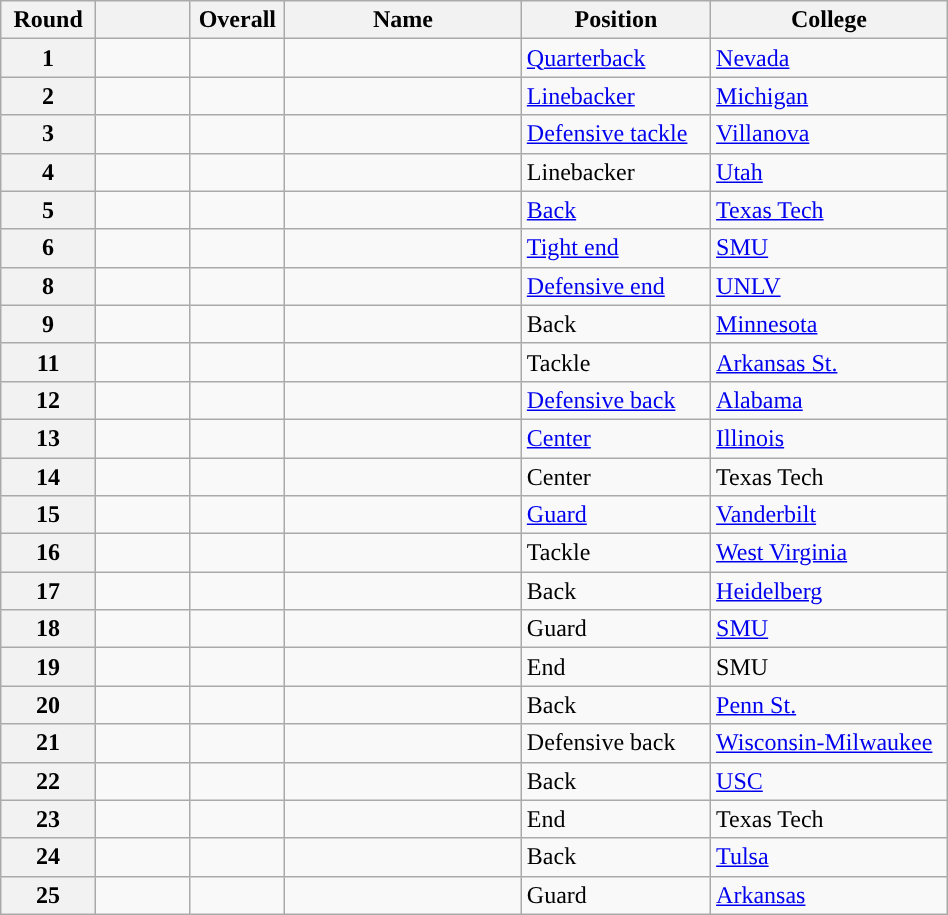<table class="wikitable sortable" style="width: 50%;">
<tr>
<th scope="col" style="width: 10%;">Round</th>
<th scope="col" style="width: 10%;"></th>
<th scope="col" style="width: 10%;">Overall</th>
<th scope="col" style="width: 25%;">Name</th>
<th scope="col" style="width: 20%;">Position</th>
<th scope="col" style="width: 25%;">College</th>
</tr>
<tr>
<th scope="row">1</th>
<td></td>
<td></td>
<td></td>
<td><a href='#'>Quarterback</a></td>
<td><a href='#'>Nevada</a></td>
</tr>
<tr>
<th scope="row">2</th>
<td></td>
<td></td>
<td></td>
<td><a href='#'>Linebacker</a></td>
<td><a href='#'>Michigan</a></td>
</tr>
<tr>
<th scope="row">3</th>
<td></td>
<td></td>
<td></td>
<td><a href='#'>Defensive tackle</a></td>
<td><a href='#'>Villanova</a></td>
</tr>
<tr>
<th scope="row">4</th>
<td></td>
<td></td>
<td></td>
<td>Linebacker</td>
<td><a href='#'>Utah</a></td>
</tr>
<tr>
<th scope="row">5</th>
<td></td>
<td></td>
<td></td>
<td><a href='#'>Back</a></td>
<td><a href='#'>Texas Tech</a></td>
</tr>
<tr>
<th scope="row">6</th>
<td></td>
<td></td>
<td></td>
<td><a href='#'>Tight end</a></td>
<td><a href='#'>SMU</a></td>
</tr>
<tr>
<th scope="row">8</th>
<td></td>
<td></td>
<td></td>
<td><a href='#'>Defensive end</a></td>
<td><a href='#'>UNLV</a></td>
</tr>
<tr>
<th scope="row">9</th>
<td></td>
<td></td>
<td></td>
<td>Back</td>
<td><a href='#'>Minnesota</a></td>
</tr>
<tr>
<th scope="row">11</th>
<td></td>
<td></td>
<td></td>
<td>Tackle</td>
<td><a href='#'>Arkansas St.</a></td>
</tr>
<tr>
<th scope="row">12</th>
<td></td>
<td></td>
<td></td>
<td><a href='#'>Defensive back</a></td>
<td><a href='#'>Alabama</a></td>
</tr>
<tr>
<th scope="row">13</th>
<td></td>
<td></td>
<td></td>
<td><a href='#'>Center</a></td>
<td><a href='#'>Illinois</a></td>
</tr>
<tr>
<th scope="row">14</th>
<td></td>
<td></td>
<td></td>
<td>Center</td>
<td>Texas Tech</td>
</tr>
<tr>
<th scope="row">15</th>
<td></td>
<td></td>
<td></td>
<td><a href='#'>Guard</a></td>
<td><a href='#'>Vanderbilt</a></td>
</tr>
<tr>
<th scope="row">16</th>
<td></td>
<td></td>
<td></td>
<td>Tackle</td>
<td><a href='#'>West Virginia</a></td>
</tr>
<tr>
<th scope="row">17</th>
<td></td>
<td></td>
<td></td>
<td>Back</td>
<td><a href='#'>Heidelberg</a></td>
</tr>
<tr>
<th scope="row">18</th>
<td></td>
<td></td>
<td></td>
<td>Guard</td>
<td><a href='#'>SMU</a></td>
</tr>
<tr>
<th scope="row">19</th>
<td></td>
<td></td>
<td></td>
<td>End</td>
<td>SMU</td>
</tr>
<tr>
<th scope="row">20</th>
<td></td>
<td></td>
<td></td>
<td>Back</td>
<td><a href='#'>Penn St.</a></td>
</tr>
<tr>
<th scope="row">21</th>
<td></td>
<td></td>
<td></td>
<td>Defensive back</td>
<td><a href='#'>Wisconsin-Milwaukee</a></td>
</tr>
<tr>
<th scope="row">22</th>
<td></td>
<td></td>
<td></td>
<td>Back</td>
<td><a href='#'>USC</a></td>
</tr>
<tr>
<th scope="row">23</th>
<td></td>
<td></td>
<td></td>
<td>End</td>
<td>Texas Tech</td>
</tr>
<tr>
<th scope="row">24</th>
<td></td>
<td></td>
<td></td>
<td>Back</td>
<td><a href='#'>Tulsa</a></td>
</tr>
<tr>
<th scope="row">25</th>
<td></td>
<td></td>
<td></td>
<td>Guard</td>
<td><a href='#'>Arkansas</a></td>
</tr>
</table>
